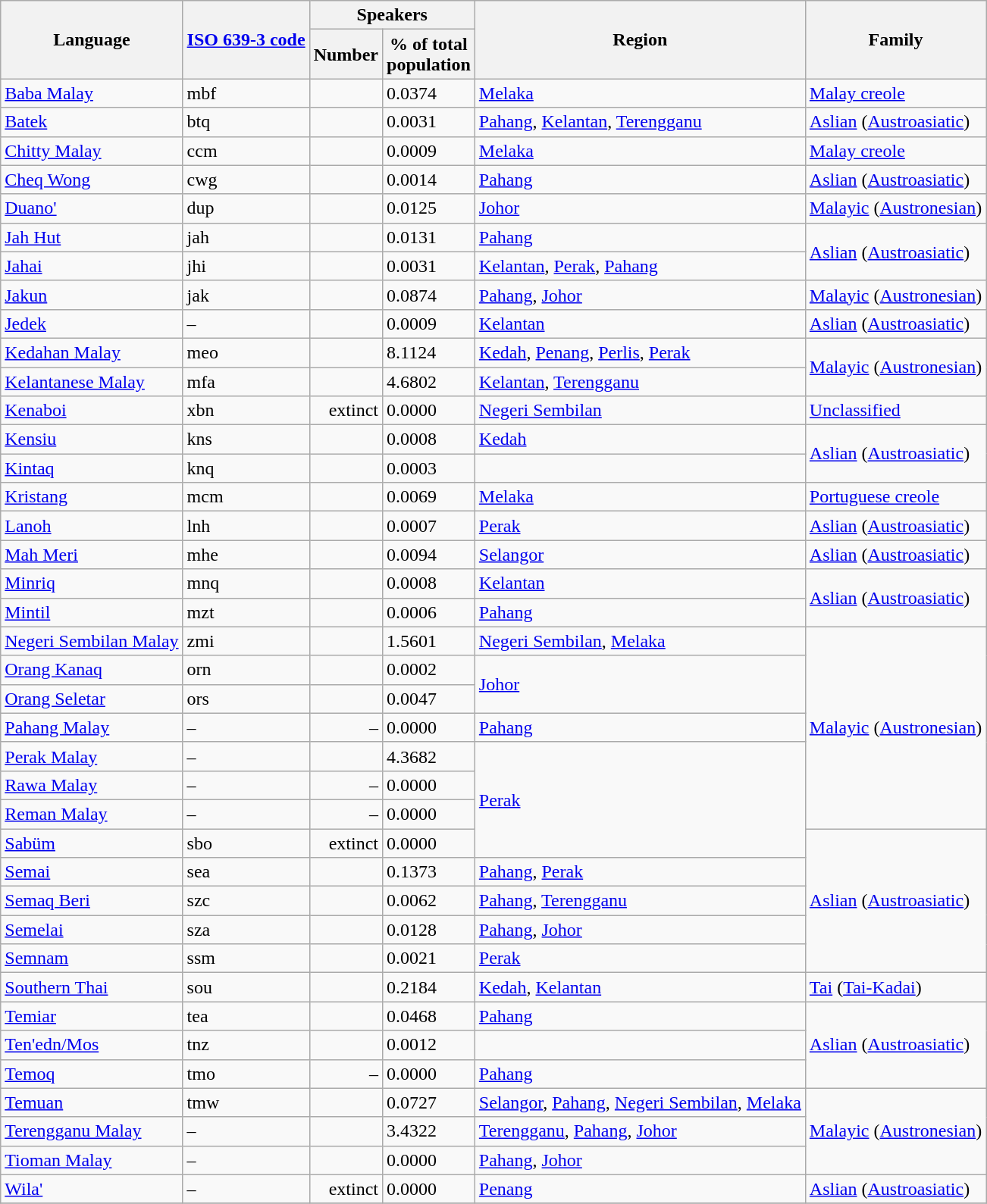<table class="wikitable sortable">
<tr>
<th rowspan=2>Language</th>
<th rowspan=2><a href='#'>ISO 639-3 code</a></th>
<th colspan=2>Speakers</th>
<th rowspan=2>Region</th>
<th rowspan=2>Family</th>
</tr>
<tr>
<th>Number</th>
<th>% of total<br>population</th>
</tr>
<tr>
<td><a href='#'>Baba Malay</a></td>
<td>mbf</td>
<td style="text-align: right;"></td>
<td>0.0374</td>
<td><a href='#'>Melaka</a></td>
<td><a href='#'>Malay creole</a></td>
</tr>
<tr>
<td><a href='#'>Batek</a></td>
<td>btq</td>
<td style="text-align: right;"></td>
<td>0.0031</td>
<td><a href='#'>Pahang</a>, <a href='#'>Kelantan</a>, <a href='#'>Terengganu</a></td>
<td><a href='#'>Aslian</a> (<a href='#'>Austroasiatic</a>)</td>
</tr>
<tr>
<td><a href='#'>Chitty Malay</a></td>
<td>ccm</td>
<td style="text-align: right;"></td>
<td>0.0009</td>
<td><a href='#'>Melaka</a></td>
<td><a href='#'>Malay creole</a></td>
</tr>
<tr>
<td><a href='#'>Cheq Wong</a></td>
<td>cwg</td>
<td style="text-align: right;"></td>
<td>0.0014</td>
<td><a href='#'>Pahang</a></td>
<td><a href='#'>Aslian</a> (<a href='#'>Austroasiatic</a>)</td>
</tr>
<tr>
<td><a href='#'>Duano'</a></td>
<td>dup</td>
<td style="text-align: right;"></td>
<td>0.0125</td>
<td><a href='#'>Johor</a></td>
<td><a href='#'>Malayic</a> (<a href='#'>Austronesian</a>)</td>
</tr>
<tr>
<td><a href='#'>Jah Hut</a></td>
<td>jah</td>
<td style="text-align: right;"></td>
<td>0.0131</td>
<td><a href='#'>Pahang</a></td>
<td rowspan="2"><a href='#'>Aslian</a> (<a href='#'>Austroasiatic</a>)</td>
</tr>
<tr>
<td><a href='#'>Jahai</a></td>
<td>jhi</td>
<td style="text-align: right;"></td>
<td>0.0031</td>
<td><a href='#'>Kelantan</a>, <a href='#'>Perak</a>, <a href='#'>Pahang</a></td>
</tr>
<tr>
<td><a href='#'>Jakun</a></td>
<td>jak</td>
<td style="text-align: right;"></td>
<td>0.0874</td>
<td><a href='#'>Pahang</a>, <a href='#'>Johor</a></td>
<td><a href='#'>Malayic</a> (<a href='#'>Austronesian</a>)</td>
</tr>
<tr>
<td><a href='#'>Jedek</a></td>
<td>–</td>
<td style="text-align: right;"></td>
<td>0.0009</td>
<td><a href='#'>Kelantan</a></td>
<td><a href='#'>Aslian</a> (<a href='#'>Austroasiatic</a>)</td>
</tr>
<tr>
<td><a href='#'>Kedahan Malay</a></td>
<td>meo</td>
<td style="text-align: right;"></td>
<td>8.1124</td>
<td><a href='#'>Kedah</a>, <a href='#'>Penang</a>, <a href='#'>Perlis</a>, <a href='#'>Perak</a></td>
<td rowspan="2"><a href='#'>Malayic</a> (<a href='#'>Austronesian</a>)</td>
</tr>
<tr>
<td><a href='#'>Kelantanese Malay</a></td>
<td>mfa</td>
<td style="text-align: right;"></td>
<td>4.6802</td>
<td><a href='#'>Kelantan</a>, <a href='#'>Terengganu</a></td>
</tr>
<tr>
<td><a href='#'>Kenaboi</a></td>
<td>xbn</td>
<td style="text-align: right;">extinct</td>
<td>0.0000</td>
<td><a href='#'>Negeri Sembilan</a></td>
<td><a href='#'>Unclassified</a></td>
</tr>
<tr>
<td><a href='#'>Kensiu</a></td>
<td>kns</td>
<td style="text-align: right;"></td>
<td>0.0008</td>
<td><a href='#'>Kedah</a></td>
<td rowspan="2"><a href='#'>Aslian</a> (<a href='#'>Austroasiatic</a>)</td>
</tr>
<tr>
<td><a href='#'>Kintaq</a></td>
<td>knq</td>
<td style="text-align: right;"></td>
<td>0.0003</td>
<td></td>
</tr>
<tr>
<td><a href='#'>Kristang</a></td>
<td>mcm</td>
<td style="text-align: right;"></td>
<td>0.0069</td>
<td><a href='#'>Melaka</a></td>
<td><a href='#'>Portuguese creole</a></td>
</tr>
<tr>
<td><a href='#'>Lanoh</a></td>
<td>lnh</td>
<td style="text-align: right;"></td>
<td>0.0007</td>
<td><a href='#'>Perak</a></td>
<td><a href='#'>Aslian</a> (<a href='#'>Austroasiatic</a>)</td>
</tr>
<tr>
<td><a href='#'>Mah Meri</a></td>
<td>mhe</td>
<td style="text-align: right;"></td>
<td>0.0094</td>
<td><a href='#'>Selangor</a></td>
<td><a href='#'>Aslian</a> (<a href='#'>Austroasiatic</a>)</td>
</tr>
<tr>
<td><a href='#'>Minriq</a></td>
<td>mnq</td>
<td style="text-align: right;"></td>
<td>0.0008</td>
<td><a href='#'>Kelantan</a></td>
<td rowspan="2"><a href='#'>Aslian</a> (<a href='#'>Austroasiatic</a>)</td>
</tr>
<tr>
<td><a href='#'>Mintil</a></td>
<td>mzt</td>
<td style="text-align: right;"></td>
<td>0.0006</td>
<td><a href='#'>Pahang</a></td>
</tr>
<tr>
<td><a href='#'>Negeri Sembilan Malay</a></td>
<td>zmi</td>
<td style="text-align: right;"></td>
<td>1.5601</td>
<td><a href='#'>Negeri Sembilan</a>, <a href='#'>Melaka</a></td>
<td rowspan="7"><a href='#'>Malayic</a> (<a href='#'>Austronesian</a>)</td>
</tr>
<tr>
<td><a href='#'>Orang Kanaq</a></td>
<td>orn</td>
<td style="text-align: right;"></td>
<td>0.0002</td>
<td rowspan="2"><a href='#'>Johor</a></td>
</tr>
<tr>
<td><a href='#'>Orang Seletar</a></td>
<td>ors</td>
<td style="text-align: right;"></td>
<td>0.0047</td>
</tr>
<tr>
<td><a href='#'>Pahang Malay</a></td>
<td>–</td>
<td style="text-align: right;">–</td>
<td>0.0000</td>
<td><a href='#'>Pahang</a></td>
</tr>
<tr>
<td><a href='#'>Perak Malay</a></td>
<td>–</td>
<td style="text-align: right;"></td>
<td>4.3682</td>
<td rowspan="4"><a href='#'>Perak</a></td>
</tr>
<tr>
<td><a href='#'>Rawa Malay</a></td>
<td>–</td>
<td style="text-align: right;">–</td>
<td>0.0000</td>
</tr>
<tr>
<td><a href='#'>Reman Malay</a></td>
<td>–</td>
<td style="text-align: right;">–</td>
<td>0.0000</td>
</tr>
<tr>
<td><a href='#'>Sabüm</a></td>
<td>sbo</td>
<td style="text-align: right;">extinct</td>
<td>0.0000</td>
<td rowspan="5"><a href='#'>Aslian</a> (<a href='#'>Austroasiatic</a>)</td>
</tr>
<tr>
<td><a href='#'>Semai</a></td>
<td>sea</td>
<td style="text-align: right;"></td>
<td>0.1373</td>
<td><a href='#'>Pahang</a>, <a href='#'>Perak</a></td>
</tr>
<tr>
<td><a href='#'>Semaq Beri</a></td>
<td>szc</td>
<td style="text-align: right;"></td>
<td>0.0062</td>
<td><a href='#'>Pahang</a>, <a href='#'>Terengganu</a></td>
</tr>
<tr>
<td><a href='#'>Semelai</a></td>
<td>sza</td>
<td style="text-align: right;"></td>
<td>0.0128</td>
<td><a href='#'>Pahang</a>, <a href='#'>Johor</a></td>
</tr>
<tr>
<td><a href='#'>Semnam</a></td>
<td>ssm</td>
<td style="text-align: right;"></td>
<td>0.0021</td>
<td><a href='#'>Perak</a></td>
</tr>
<tr>
<td><a href='#'>Southern Thai</a></td>
<td>sou</td>
<td style="text-align: right;"></td>
<td>0.2184</td>
<td><a href='#'>Kedah</a>, <a href='#'>Kelantan</a></td>
<td><a href='#'>Tai</a> (<a href='#'>Tai-Kadai</a>)</td>
</tr>
<tr>
<td><a href='#'>Temiar</a></td>
<td>tea</td>
<td style="text-align: right;"></td>
<td>0.0468</td>
<td><a href='#'>Pahang</a></td>
<td rowspan="3"><a href='#'>Aslian</a> (<a href='#'>Austroasiatic</a>)</td>
</tr>
<tr>
<td><a href='#'>Ten'edn/Mos</a></td>
<td>tnz</td>
<td style="text-align: right;"></td>
<td>0.0012</td>
<td></td>
</tr>
<tr>
<td><a href='#'>Temoq</a></td>
<td>tmo</td>
<td style="text-align: right;">–</td>
<td>0.0000</td>
<td><a href='#'>Pahang</a></td>
</tr>
<tr>
<td><a href='#'>Temuan</a></td>
<td>tmw</td>
<td style="text-align: right;"></td>
<td>0.0727</td>
<td><a href='#'>Selangor</a>, <a href='#'>Pahang</a>, <a href='#'>Negeri Sembilan</a>, <a href='#'>Melaka</a></td>
<td rowspan="3"><a href='#'>Malayic</a> (<a href='#'>Austronesian</a>)</td>
</tr>
<tr>
<td><a href='#'>Terengganu Malay</a></td>
<td>–</td>
<td style="text-align: right;"></td>
<td>3.4322</td>
<td><a href='#'>Terengganu</a>, <a href='#'>Pahang</a>, <a href='#'>Johor</a></td>
</tr>
<tr>
<td><a href='#'>Tioman Malay</a></td>
<td>–</td>
<td style="text-align: right;"></td>
<td>0.0000</td>
<td><a href='#'>Pahang</a>, <a href='#'>Johor</a></td>
</tr>
<tr>
<td><a href='#'>Wila'</a></td>
<td>–</td>
<td style="text-align: right;">extinct</td>
<td>0.0000</td>
<td><a href='#'>Penang</a></td>
<td><a href='#'>Aslian</a> (<a href='#'>Austroasiatic</a>)</td>
</tr>
<tr>
</tr>
</table>
